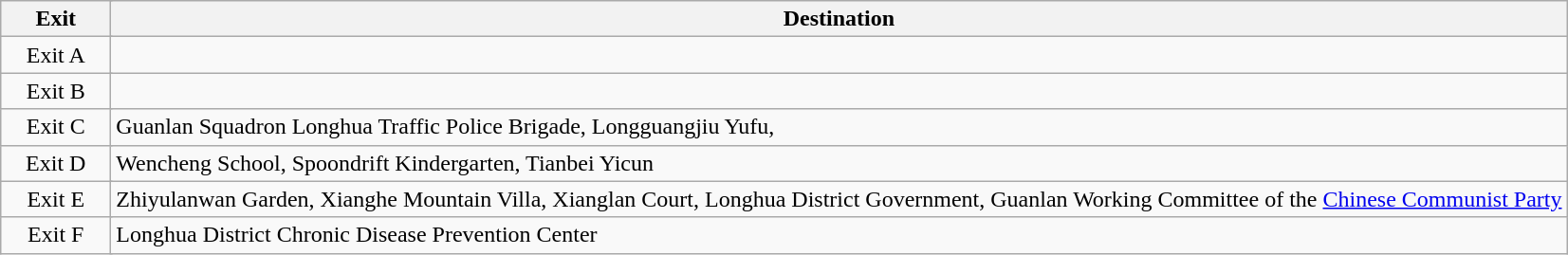<table class="wikitable">
<tr>
<th style="width:70px" colspan="2">Exit</th>
<th>Destination</th>
</tr>
<tr>
<td align="center" colspan="2">Exit A</td>
<td></td>
</tr>
<tr>
<td align="center" colspan="2">Exit B</td>
<td></td>
</tr>
<tr>
<td align="center" colspan="2">Exit C</td>
<td>Guanlan Squadron Longhua Traffic Police Brigade, Longguangjiu Yufu,</td>
</tr>
<tr>
<td align="center" colspan="2">Exit D</td>
<td>Wencheng School, Spoondrift Kindergarten, Tianbei Yicun</td>
</tr>
<tr>
<td align="center" colspan="2">Exit E</td>
<td>Zhiyulanwan Garden, Xianghe Mountain Villa, Xianglan Court, Longhua District Government, Guanlan Working Committee of the <a href='#'>Chinese Communist Party</a></td>
</tr>
<tr>
<td align="center" colspan="2">Exit F</td>
<td>Longhua District Chronic Disease Prevention Center</td>
</tr>
</table>
